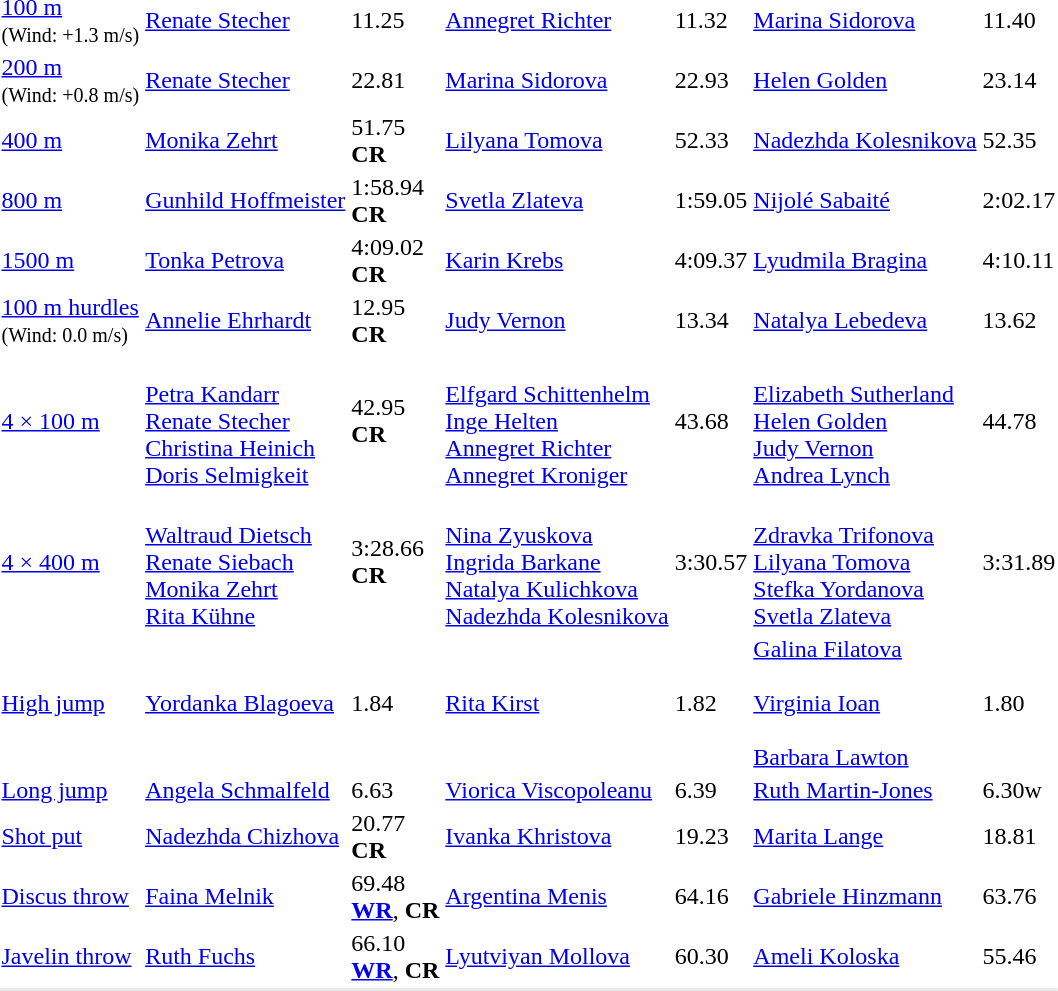<table>
<tr>
<td><a href='#'>100 m</a><br><small>(Wind: +1.3 m/s)</small></td>
<td><a href='#'>Renate Stecher</a><br></td>
<td>11.25</td>
<td><a href='#'>Annegret Richter</a><br></td>
<td>11.32</td>
<td><a href='#'>Marina Sidorova</a><br></td>
<td>11.40</td>
</tr>
<tr>
<td><a href='#'>200 m</a><br><small>(Wind: +0.8 m/s)</small></td>
<td><a href='#'>Renate Stecher</a><br></td>
<td>22.81</td>
<td><a href='#'>Marina Sidorova</a><br></td>
<td>22.93</td>
<td><a href='#'>Helen Golden</a><br></td>
<td>23.14</td>
</tr>
<tr>
<td><a href='#'>400 m</a></td>
<td><a href='#'>Monika Zehrt</a><br></td>
<td>51.75<br><strong>CR</strong></td>
<td><a href='#'>Lilyana Tomova</a><br></td>
<td>52.33</td>
<td><a href='#'>Nadezhda Kolesnikova</a><br></td>
<td>52.35</td>
</tr>
<tr>
<td><a href='#'>800 m</a></td>
<td><a href='#'>Gunhild Hoffmeister</a><br></td>
<td>1:58.94<br><strong>CR</strong></td>
<td><a href='#'>Svetla Zlateva</a><br></td>
<td>1:59.05</td>
<td><a href='#'>Nijolé Sabaité</a><br></td>
<td>2:02.17</td>
</tr>
<tr>
<td><a href='#'>1500 m</a></td>
<td><a href='#'>Tonka Petrova</a><br></td>
<td>4:09.02<br><strong>CR</strong></td>
<td><a href='#'>Karin Krebs</a><br></td>
<td>4:09.37</td>
<td><a href='#'>Lyudmila Bragina</a><br></td>
<td>4:10.11</td>
</tr>
<tr>
<td><a href='#'>100 m hurdles</a><br><small>(Wind: 0.0 m/s)</small></td>
<td><a href='#'>Annelie Ehrhardt</a><br></td>
<td>12.95<br><strong>CR</strong></td>
<td><a href='#'>Judy Vernon</a><br></td>
<td>13.34</td>
<td><a href='#'>Natalya Lebedeva</a><br></td>
<td>13.62</td>
</tr>
<tr>
<td><a href='#'>4 × 100 m</a></td>
<td><br><a href='#'>Petra Kandarr</a><br><a href='#'>Renate Stecher</a><br><a href='#'>Christina Heinich</a><br><a href='#'>Doris Selmigkeit</a></td>
<td>42.95<br><strong>CR</strong></td>
<td><br><a href='#'>Elfgard Schittenhelm</a><br><a href='#'>Inge Helten</a><br><a href='#'>Annegret Richter</a><br><a href='#'>Annegret Kroniger</a></td>
<td>43.68</td>
<td><br><a href='#'>Elizabeth Sutherland</a><br><a href='#'>Helen Golden</a><br><a href='#'>Judy Vernon</a><br><a href='#'>Andrea Lynch</a></td>
<td>44.78</td>
</tr>
<tr>
<td><a href='#'>4 × 400 m</a></td>
<td><br><a href='#'>Waltraud Dietsch</a><br><a href='#'>Renate Siebach</a><br><a href='#'>Monika Zehrt</a><br><a href='#'>Rita Kühne</a></td>
<td>3:28.66<br><strong>CR</strong></td>
<td><br><a href='#'>Nina Zyuskova</a><br><a href='#'>Ingrida Barkane</a><br><a href='#'>Natalya Kulichkova</a><br><a href='#'>Nadezhda Kolesnikova</a></td>
<td>3:30.57</td>
<td><br><a href='#'>Zdravka Trifonova</a><br><a href='#'>Lilyana Tomova</a><br><a href='#'>Stefka Yordanova</a><br><a href='#'>Svetla Zlateva</a></td>
<td>3:31.89</td>
</tr>
<tr>
<td><a href='#'>High jump</a></td>
<td><a href='#'>Yordanka Blagoeva</a><br></td>
<td>1.84</td>
<td><a href='#'>Rita Kirst</a><br></td>
<td>1.82</td>
<td><a href='#'>Galina Filatova</a><br><br><a href='#'>Virginia Ioan</a><br><br><a href='#'>Barbara Lawton</a><br></td>
<td>1.80</td>
</tr>
<tr>
<td><a href='#'>Long jump</a></td>
<td><a href='#'>Angela Schmalfeld</a><br></td>
<td>6.63</td>
<td><a href='#'>Viorica Viscopoleanu</a><br></td>
<td>6.39</td>
<td><a href='#'>Ruth Martin-Jones</a><br></td>
<td>6.30w</td>
</tr>
<tr>
<td><a href='#'>Shot put</a></td>
<td><a href='#'>Nadezhda Chizhova</a><br></td>
<td>20.77<br><strong>CR</strong></td>
<td><a href='#'>Ivanka Khristova</a><br></td>
<td>19.23</td>
<td><a href='#'>Marita Lange</a><br></td>
<td>18.81</td>
</tr>
<tr>
<td><a href='#'>Discus throw</a></td>
<td><a href='#'>Faina Melnik</a><br></td>
<td>69.48<br><strong><a href='#'>WR</a></strong>, <strong>CR</strong></td>
<td><a href='#'>Argentina Menis</a><br></td>
<td>64.16</td>
<td><a href='#'>Gabriele Hinzmann</a><br></td>
<td>63.76</td>
</tr>
<tr>
<td><a href='#'>Javelin throw</a></td>
<td><a href='#'>Ruth Fuchs</a><br></td>
<td>66.10<br><strong><a href='#'>WR</a></strong>, <strong>CR</strong></td>
<td><a href='#'>Lyutviyan Mollova</a><br></td>
<td>60.30</td>
<td><a href='#'>Ameli Koloska</a><br></td>
<td>55.46</td>
</tr>
<tr style="background:#e8e8e8;">
<td colspan=7></td>
</tr>
</table>
